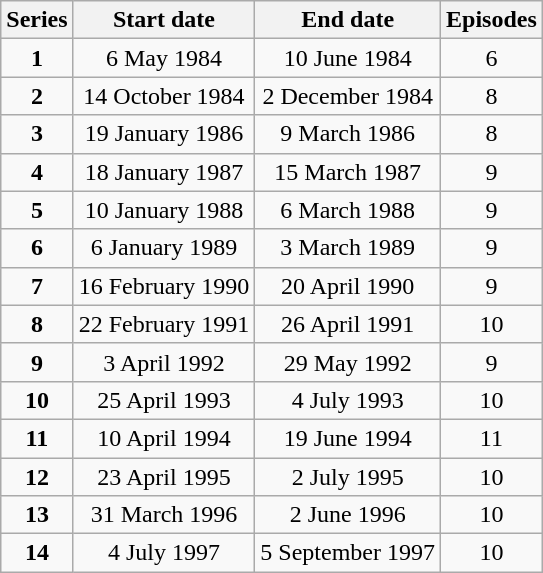<table class="wikitable" style="text-align:center;">
<tr>
<th>Series</th>
<th>Start date</th>
<th>End date</th>
<th>Episodes</th>
</tr>
<tr>
<td><strong>1</strong></td>
<td>6 May 1984</td>
<td>10 June 1984</td>
<td>6</td>
</tr>
<tr>
<td><strong>2</strong></td>
<td>14 October 1984</td>
<td>2 December 1984</td>
<td>8</td>
</tr>
<tr>
<td><strong>3</strong></td>
<td>19 January 1986</td>
<td>9 March 1986</td>
<td>8</td>
</tr>
<tr>
<td><strong>4</strong></td>
<td>18 January 1987</td>
<td>15 March 1987</td>
<td>9</td>
</tr>
<tr>
<td><strong>5</strong></td>
<td>10 January 1988</td>
<td>6 March 1988</td>
<td>9</td>
</tr>
<tr>
<td><strong>6</strong></td>
<td>6 January 1989</td>
<td>3 March 1989</td>
<td>9</td>
</tr>
<tr>
<td><strong>7</strong></td>
<td>16 February 1990</td>
<td>20 April 1990</td>
<td>9</td>
</tr>
<tr>
<td><strong>8</strong></td>
<td>22 February 1991</td>
<td>26 April 1991</td>
<td>10</td>
</tr>
<tr>
<td><strong>9</strong></td>
<td>3 April 1992</td>
<td>29 May 1992</td>
<td>9</td>
</tr>
<tr>
<td><strong>10</strong></td>
<td>25 April 1993</td>
<td>4 July 1993</td>
<td>10</td>
</tr>
<tr>
<td><strong>11</strong></td>
<td>10 April 1994</td>
<td>19 June 1994</td>
<td>11</td>
</tr>
<tr>
<td><strong>12</strong></td>
<td>23 April 1995</td>
<td>2 July 1995</td>
<td>10</td>
</tr>
<tr>
<td><strong>13</strong></td>
<td>31 March 1996</td>
<td>2 June 1996</td>
<td>10</td>
</tr>
<tr>
<td><strong>14</strong></td>
<td>4 July 1997</td>
<td>5 September 1997</td>
<td>10</td>
</tr>
</table>
